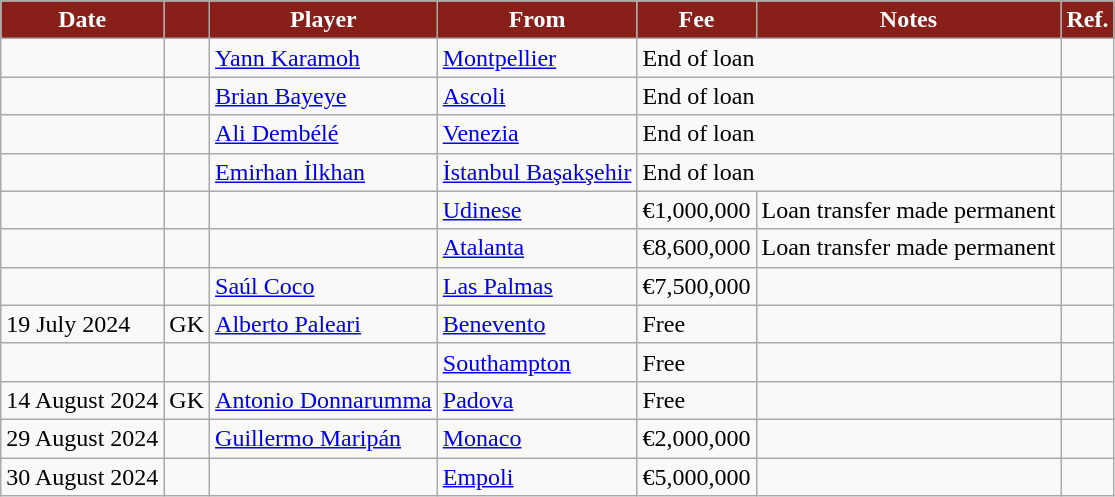<table class="wikitable plainrowheaders">
<tr>
<th style="background:#881F19; color:white; text-align:center;"><strong>Date</strong></th>
<th style="background:#881F19; color:white; text-align:center;"><strong></strong></th>
<th style="background:#881F19; color:white; text-align:center;"><strong>Player</strong></th>
<th style="background:#881F19; color:white; text-align:center;"><strong>From</strong></th>
<th style="background:#881F19; color:white; text-align:center;"><strong>Fee</strong></th>
<th style="background:#881F19; color:white; text-align:center;"><strong>Notes</strong></th>
<th style="background:#881F19; color:white; text-align:center;"><strong>Ref.</strong></th>
</tr>
<tr>
<td></td>
<td align="center"></td>
<td> <a href='#'>Yann Karamoh</a></td>
<td> <a href='#'>Montpellier</a></td>
<td colspan="2">End of loan</td>
<td></td>
</tr>
<tr>
<td></td>
<td align="center"></td>
<td> <a href='#'>Brian Bayeye</a></td>
<td> <a href='#'>Ascoli</a></td>
<td colspan="2">End of loan</td>
<td></td>
</tr>
<tr>
<td></td>
<td align="center"></td>
<td> <a href='#'>Ali Dembélé</a></td>
<td> <a href='#'>Venezia</a></td>
<td colspan="2">End of loan</td>
<td></td>
</tr>
<tr>
<td></td>
<td align="center"></td>
<td> <a href='#'>Emirhan İlkhan</a></td>
<td> <a href='#'>İstanbul Başakşehir</a></td>
<td colspan="2">End of loan</td>
<td></td>
</tr>
<tr>
<td></td>
<td align="center"></td>
<td></td>
<td> <a href='#'>Udinese</a></td>
<td>€1,000,000</td>
<td>Loan transfer made permanent</td>
<td></td>
</tr>
<tr>
<td></td>
<td align="center"></td>
<td> </td>
<td> <a href='#'>Atalanta</a></td>
<td>€8,600,000</td>
<td>Loan transfer made permanent</td>
<td></td>
</tr>
<tr>
<td></td>
<td align="center"></td>
<td> <a href='#'>Saúl Coco</a></td>
<td> <a href='#'>Las Palmas</a></td>
<td>€7,500,000</td>
<td></td>
<td></td>
</tr>
<tr>
<td>19 July 2024</td>
<td>GK</td>
<td> <a href='#'>Alberto Paleari</a></td>
<td> <a href='#'>Benevento</a></td>
<td>Free</td>
<td></td>
<td></td>
</tr>
<tr>
<td></td>
<td align="center"></td>
<td> </td>
<td> <a href='#'>Southampton</a></td>
<td>Free</td>
<td></td>
<td></td>
</tr>
<tr>
<td>14 August 2024</td>
<td>GK</td>
<td> <a href='#'>Antonio Donnarumma</a></td>
<td> <a href='#'>Padova</a></td>
<td>Free</td>
<td></td>
<td></td>
</tr>
<tr>
<td>29 August 2024</td>
<td></td>
<td> <a href='#'>Guillermo Maripán</a></td>
<td> <a href='#'>Monaco</a></td>
<td>€2,000,000</td>
<td></td>
<td></td>
</tr>
<tr>
<td>30 August 2024</td>
<td align="center"></td>
<td> </td>
<td> <a href='#'>Empoli</a></td>
<td>€5,000,000</td>
<td></td>
<td></td>
</tr>
</table>
